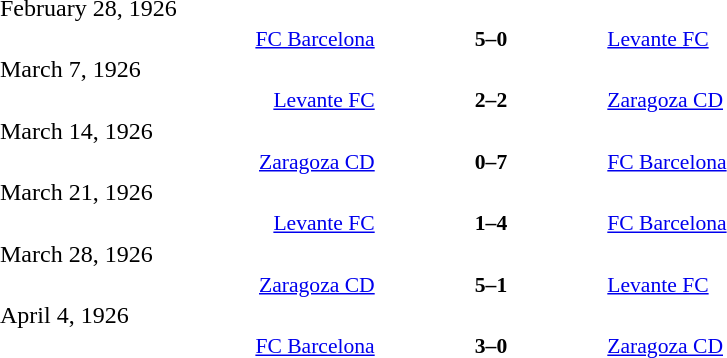<table width=100% cellspacing=1>
<tr>
<th width=20%></th>
<th width=12%></th>
<th width=20%></th>
<th></th>
</tr>
<tr>
<td>February 28, 1926</td>
</tr>
<tr style=font-size:90%>
<td align=right><a href='#'>FC Barcelona</a></td>
<td align=center><strong>5–0</strong></td>
<td align=left><a href='#'>Levante FC</a></td>
</tr>
<tr>
<td>March 7, 1926</td>
</tr>
<tr style=font-size:90%>
<td align=right><a href='#'>Levante FC</a></td>
<td align=center><strong>2–2</strong></td>
<td align=left><a href='#'>Zaragoza CD</a></td>
</tr>
<tr>
<td>March 14, 1926</td>
</tr>
<tr style=font-size:90%>
<td align=right><a href='#'>Zaragoza CD</a></td>
<td align=center><strong>0–7</strong></td>
<td align=left><a href='#'>FC Barcelona</a></td>
</tr>
<tr>
<td>March 21, 1926</td>
</tr>
<tr style=font-size:90%>
<td align=right><a href='#'>Levante FC</a></td>
<td align=center><strong>1–4</strong></td>
<td align=left><a href='#'>FC Barcelona</a></td>
</tr>
<tr>
<td>March 28, 1926</td>
</tr>
<tr style=font-size:90%>
<td align=right><a href='#'>Zaragoza CD</a></td>
<td align=center><strong>5–1</strong></td>
<td align=left><a href='#'>Levante FC</a></td>
</tr>
<tr>
<td>April 4, 1926</td>
</tr>
<tr style=font-size:90%>
<td align=right><a href='#'>FC Barcelona</a></td>
<td align=center><strong>3–0</strong></td>
<td align=left><a href='#'>Zaragoza CD</a></td>
</tr>
<tr>
</tr>
</table>
